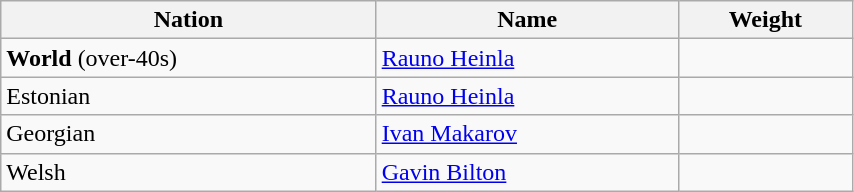<table class="wikitable" style="display: inline-table;width: 45%;">
<tr>
<th>Nation</th>
<th>Name</th>
<th>Weight</th>
</tr>
<tr>
<td><strong>World</strong> (over-40s)</td>
<td><a href='#'>Rauno Heinla</a></td>
<td></td>
</tr>
<tr>
<td> Estonian</td>
<td><a href='#'>Rauno Heinla</a></td>
<td></td>
</tr>
<tr>
<td> Georgian</td>
<td><a href='#'>Ivan Makarov</a></td>
<td></td>
</tr>
<tr>
<td> Welsh</td>
<td><a href='#'>Gavin Bilton</a></td>
<td></td>
</tr>
</table>
